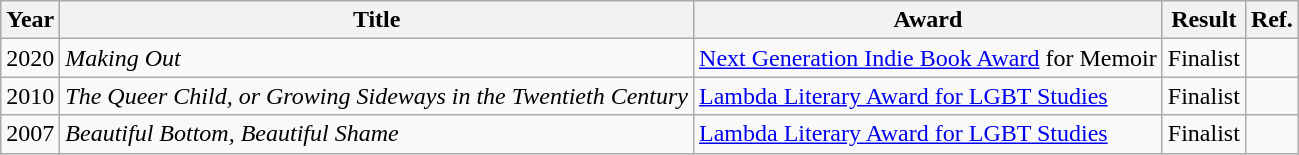<table class="wikitable">
<tr>
<th>Year</th>
<th>Title</th>
<th>Award</th>
<th>Result</th>
<th>Ref.</th>
</tr>
<tr>
<td>2020</td>
<td><em>Making Out</em></td>
<td><a href='#'>Next Generation Indie Book Award</a> for Memoir</td>
<td>Finalist</td>
<td></td>
</tr>
<tr>
<td>2010</td>
<td><em>The Queer Child, or Growing Sideways in the Twentieth Century</em></td>
<td><a href='#'>Lambda Literary Award for LGBT Studies</a></td>
<td>Finalist</td>
<td></td>
</tr>
<tr>
<td>2007</td>
<td><em>Beautiful Bottom, Beautiful Shame</em></td>
<td><a href='#'>Lambda Literary Award for LGBT Studies</a></td>
<td>Finalist</td>
<td></td>
</tr>
</table>
